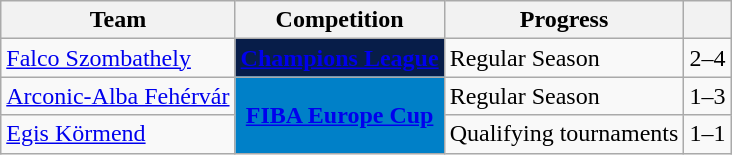<table class="wikitable sortable">
<tr>
<th>Team</th>
<th>Competition</th>
<th>Progress</th>
<th></th>
</tr>
<tr>
<td><a href='#'>Falco Szombathely</a></td>
<td rowspan="1" style="background-color:#071D49;color:#D0D3D4;text-align:center"><strong><a href='#'><span>Champions League</span></a></strong></td>
<td>Regular Season</td>
<td style="text-align:center">2–4</td>
</tr>
<tr>
<td><a href='#'>Arconic-Alba Fehérvár</a></td>
<td rowspan="2" style="background-color:#0080C8;color:#D0D3D4;text-align:center"><strong><a href='#'><span>FIBA Europe Cup</span></a></strong></td>
<td>Regular Season</td>
<td style="text-align:center">1–3</td>
</tr>
<tr>
<td><a href='#'>Egis Körmend</a></td>
<td>Qualifying tournaments</td>
<td style="text-align:center">1–1</td>
</tr>
</table>
